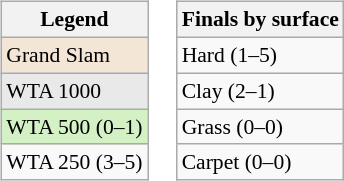<table>
<tr valign=top>
<td><br><table class=wikitable style=font-size:90%>
<tr>
<th>Legend</th>
</tr>
<tr>
<td bgcolor=f3e6d7>Grand Slam</td>
</tr>
<tr>
<td bgcolor=e9e9e9>WTA 1000</td>
</tr>
<tr>
<td bgcolor=d4f1c5>WTA 500 (0–1)</td>
</tr>
<tr>
<td>WTA 250 (3–5)</td>
</tr>
</table>
</td>
<td><br><table class=wikitable style=font-size:90%>
<tr>
<th>Finals by surface</th>
</tr>
<tr>
<td>Hard (1–5)</td>
</tr>
<tr>
<td>Clay (2–1)</td>
</tr>
<tr>
<td>Grass (0–0)</td>
</tr>
<tr>
<td>Carpet (0–0)</td>
</tr>
</table>
</td>
</tr>
</table>
